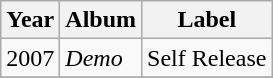<table class="wikitable">
<tr>
<th>Year</th>
<th>Album</th>
<th>Label</th>
</tr>
<tr>
<td>2007</td>
<td><em>Demo</em></td>
<td style="text-align:center;">Self Release</td>
</tr>
<tr>
</tr>
</table>
